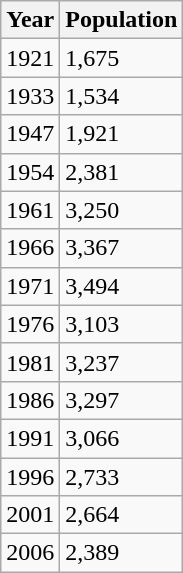<table class="wikitable">
<tr>
<th>Year</th>
<th>Population</th>
</tr>
<tr>
<td>1921</td>
<td>1,675</td>
</tr>
<tr>
<td>1933</td>
<td>1,534</td>
</tr>
<tr>
<td>1947</td>
<td>1,921</td>
</tr>
<tr>
<td>1954</td>
<td>2,381</td>
</tr>
<tr>
<td>1961</td>
<td>3,250</td>
</tr>
<tr>
<td>1966</td>
<td>3,367</td>
</tr>
<tr>
<td>1971</td>
<td>3,494</td>
</tr>
<tr>
<td>1976</td>
<td>3,103</td>
</tr>
<tr>
<td>1981</td>
<td>3,237</td>
</tr>
<tr>
<td>1986</td>
<td>3,297</td>
</tr>
<tr>
<td>1991</td>
<td>3,066</td>
</tr>
<tr>
<td>1996</td>
<td>2,733</td>
</tr>
<tr>
<td>2001</td>
<td>2,664</td>
</tr>
<tr>
<td>2006</td>
<td>2,389</td>
</tr>
</table>
